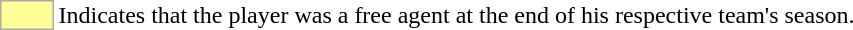<table>
<tr>
<td style="background:#ff9; border:1px solid #aaa; width:2em"></td>
<td>Indicates that the player was a free agent at the end of his respective team's  season.</td>
</tr>
</table>
